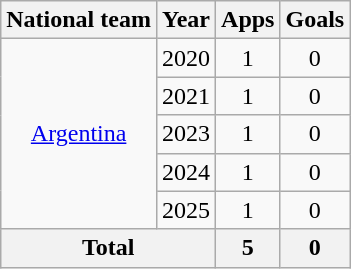<table class="wikitable" style="text-align:center">
<tr>
<th>National team</th>
<th>Year</th>
<th>Apps</th>
<th>Goals</th>
</tr>
<tr>
<td rowspan="5"><a href='#'>Argentina</a></td>
<td>2020</td>
<td>1</td>
<td>0</td>
</tr>
<tr>
<td>2021</td>
<td>1</td>
<td>0</td>
</tr>
<tr>
<td>2023</td>
<td>1</td>
<td>0</td>
</tr>
<tr>
<td>2024</td>
<td>1</td>
<td>0</td>
</tr>
<tr>
<td>2025</td>
<td>1</td>
<td>0</td>
</tr>
<tr>
<th colspan="2">Total</th>
<th>5</th>
<th>0</th>
</tr>
</table>
